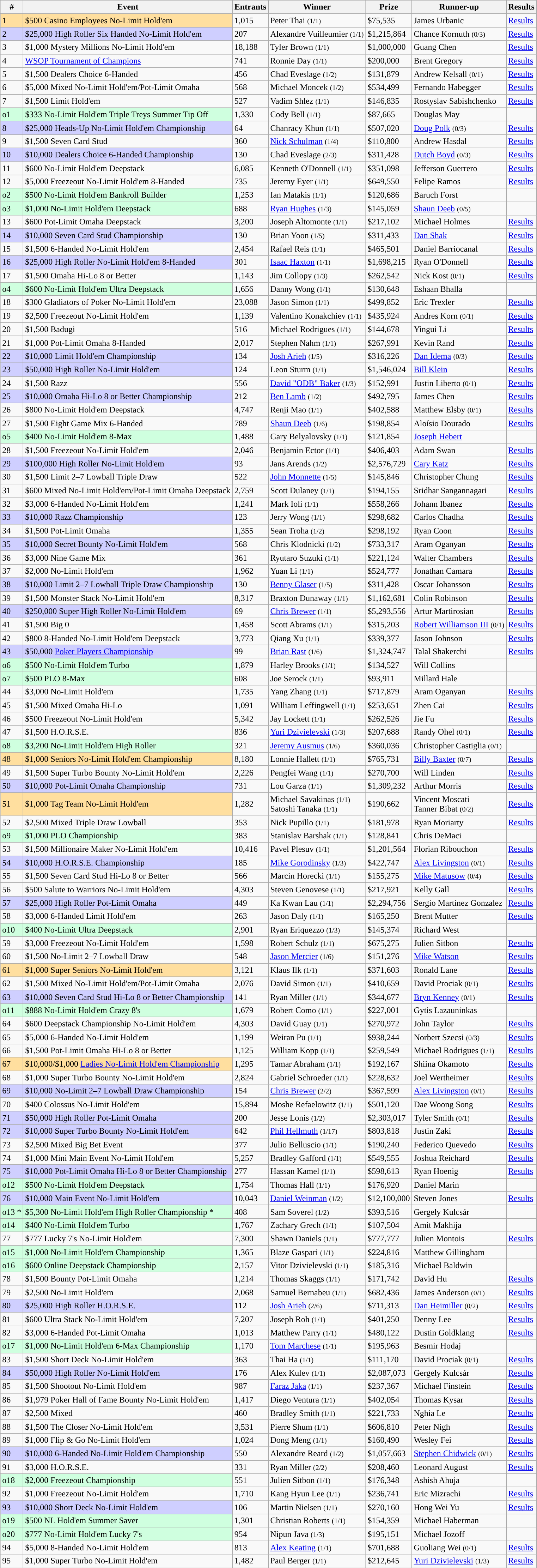<table class="wikitable sortable">
<tr>
<th bgcolor="#FFEBAD">#</th>
<th bgcolor="#FFEBAD">Event</th>
<th bgcolor="#FFEBAD">Entrants</th>
<th bgcolor="#FFEBAD">Winner</th>
<th bgcolor="#FFEBAD">Prize</th>
<th bgcolor="#FFEBAD">Runner-up</th>
<th bgcolor="#FFEBAD">Results</th>
</tr>
<tr>
<td style="background-color:#FFDF9F">1</td>
<td style="background-color:#FFDF9F">$500 Casino Employees No-Limit Hold'em</td>
<td>1,015</td>
<td> Peter Thai <small>(1/1)</small></td>
<td>$75,535</td>
<td> James Urbanic</td>
<td><a href='#'>Results</a></td>
</tr>
<tr>
<td style="background-color:#CFCFFF;">2</td>
<td style="background-color:#CFCFFF;">$25,000 High Roller Six Handed No-Limit Hold'em</td>
<td>207</td>
<td> Alexandre Vuilleumier <small>(1/1)</small></td>
<td>$1,215,864</td>
<td> Chance Kornuth <small>(0/3)</small></td>
<td><a href='#'>Results</a></td>
</tr>
<tr>
<td>3</td>
<td>$1,000 Mystery Millions No-Limit Hold'em</td>
<td>18,188</td>
<td> Tyler Brown <small>(1/1)</small></td>
<td>$1,000,000</td>
<td> Guang Chen</td>
<td><a href='#'>Results</a></td>
</tr>
<tr>
<td>4</td>
<td><a href='#'>WSOP Tournament of Champions</a></td>
<td>741</td>
<td> Ronnie Day <small>(1/1)</small></td>
<td>$200,000</td>
<td> Brent Gregory</td>
<td><a href='#'>Results</a></td>
</tr>
<tr>
<td>5</td>
<td>$1,500 Dealers Choice 6-Handed</td>
<td>456</td>
<td> Chad Eveslage <small>(1/2)</small></td>
<td>$131,879</td>
<td> Andrew Kelsall <small>(0/1)</small></td>
<td><a href='#'>Results</a></td>
</tr>
<tr>
<td>6</td>
<td>$5,000 Mixed No-Limit Hold'em/Pot-Limit Omaha</td>
<td>568</td>
<td> Michael Moncek <small>(1/2)</small></td>
<td>$534,499</td>
<td> Fernando Habegger</td>
<td><a href='#'>Results</a></td>
</tr>
<tr>
<td>7</td>
<td>$1,500 Limit Hold'em</td>
<td>527</td>
<td> Vadim Shlez <small>(1/1)</small></td>
<td>$146,835</td>
<td> Rostyslav Sabishchenko</td>
<td><a href='#'>Results</a></td>
</tr>
<tr>
<td style="background-color:#CFFFDF">o1</td>
<td style="background-color:#CFFFDF">$333 No-Limit Hold'em Triple Treys Summer Tip Off</td>
<td>1,330</td>
<td> Cody Bell <small>(1/1)</small></td>
<td>$87,665</td>
<td> Douglas May</td>
<td></td>
</tr>
<tr>
<td style="background-color:#CFCFFF;">8</td>
<td style="background-color:#CFCFFF;">$25,000 Heads-Up No-Limit Hold'em Championship</td>
<td>64</td>
<td> Chanracy Khun <small>(1/1)</small></td>
<td>$507,020</td>
<td> <a href='#'>Doug Polk</a> <small>(0/3)</small></td>
<td><a href='#'>Results</a></td>
</tr>
<tr>
<td>9</td>
<td>$1,500 Seven Card Stud</td>
<td>360</td>
<td> <a href='#'>Nick Schulman</a> <small>(1/4)</small></td>
<td>$110,800</td>
<td> Andrew Hasdal</td>
<td><a href='#'>Results</a></td>
</tr>
<tr>
<td style="background-color:#CFCFFF;">10</td>
<td style="background-color:#CFCFFF;">$10,000 Dealers Choice 6-Handed Championship</td>
<td>130</td>
<td> Chad Eveslage <small>(2/3)</small></td>
<td>$311,428</td>
<td> <a href='#'>Dutch Boyd</a> <small>(0/3)</small></td>
<td><a href='#'>Results</a></td>
</tr>
<tr>
<td>11</td>
<td>$600 No-Limit Hold'em Deepstack</td>
<td>6,085</td>
<td> Kenneth O'Donnell <small>(1/1)</small></td>
<td>$351,098</td>
<td> Jefferson Guerrero</td>
<td><a href='#'>Results</a></td>
</tr>
<tr>
<td>12</td>
<td>$5,000 Freezeout No-Limit Hold'em 8-Handed</td>
<td>735</td>
<td> Jeremy Eyer <small>(1/1)</small></td>
<td>$649,550</td>
<td> Felipe Ramos</td>
<td><a href='#'>Results</a></td>
</tr>
<tr>
<td style="background-color:#CFFFDF">o2</td>
<td style="background-color:#CFFFDF">$500 No-Limit Hold'em Bankroll Builder</td>
<td>1,253</td>
<td> Ian Matakis <small>(1/1)</small></td>
<td>$120,686</td>
<td> Baruch Forst</td>
<td></td>
</tr>
<tr>
<td style="background-color:#CFFFDF">o3</td>
<td style="background-color:#CFFFDF">$1,000 No-Limit Hold'em Deepstack</td>
<td>688</td>
<td> <a href='#'>Ryan Hughes</a> <small>(1/3)</small></td>
<td>$145,059</td>
<td> <a href='#'>Shaun Deeb</a> <small>(0/5)</small></td>
<td></td>
</tr>
<tr>
<td>13</td>
<td>$600 Pot-Limit Omaha Deepstack</td>
<td>3,200</td>
<td> Joseph Altomonte <small>(1/1)</small></td>
<td>$217,102</td>
<td> Michael Holmes</td>
<td><a href='#'>Results</a></td>
</tr>
<tr>
<td style="background-color:#CFCFFF;">14</td>
<td style="background-color:#CFCFFF;">$10,000 Seven Card Stud Championship</td>
<td>130</td>
<td> Brian Yoon <small>(1/5)</small></td>
<td>$311,433</td>
<td> <a href='#'>Dan Shak</a></td>
<td><a href='#'>Results</a></td>
</tr>
<tr>
<td>15</td>
<td>$1,500 6-Handed No-Limit Hold'em</td>
<td>2,454</td>
<td> Rafael Reis <small>(1/1)</small></td>
<td>$465,501</td>
<td> Daniel Barriocanal</td>
<td><a href='#'>Results</a></td>
</tr>
<tr>
<td style="background-color:#CFCFFF;">16</td>
<td style="background-color:#CFCFFF;">$25,000 High Roller No-Limit Hold'em 8-Handed</td>
<td>301</td>
<td> <a href='#'>Isaac Haxton</a> <small>(1/1)</small></td>
<td>$1,698,215</td>
<td> Ryan O'Donnell</td>
<td><a href='#'>Results</a></td>
</tr>
<tr>
<td>17</td>
<td>$1,500 Omaha Hi-Lo 8 or Better</td>
<td>1,143</td>
<td> Jim Collopy <small>(1/3)</small></td>
<td>$262,542</td>
<td> Nick Kost <small>(0/1)</small></td>
<td><a href='#'>Results</a></td>
</tr>
<tr>
<td style="background-color:#CFFFDF">o4</td>
<td style="background-color:#CFFFDF">$600 No-Limit Hold'em Ultra Deepstack</td>
<td>1,656</td>
<td> Danny Wong <small>(1/1)</small></td>
<td>$130,648</td>
<td> Eshaan Bhalla</td>
<td></td>
</tr>
<tr>
<td>18</td>
<td>$300 Gladiators of Poker No-Limit Hold'em</td>
<td>23,088</td>
<td> Jason Simon <small>(1/1)</small></td>
<td>$499,852</td>
<td> Eric Trexler</td>
<td><a href='#'>Results</a></td>
</tr>
<tr>
<td>19</td>
<td>$2,500 Freezeout No-Limit Hold'em</td>
<td>1,139</td>
<td> Valentino Konakchiev <small>(1/1)</small></td>
<td>$435,924</td>
<td> Andres Korn <small>(0/1)</small></td>
<td><a href='#'>Results</a></td>
</tr>
<tr>
<td>20</td>
<td>$1,500 Badugi</td>
<td>516</td>
<td> Michael Rodrigues <small>(1/1)</small></td>
<td>$144,678</td>
<td> Yingui Li</td>
<td><a href='#'>Results</a></td>
</tr>
<tr>
<td>21</td>
<td>$1,000 Pot-Limit Omaha 8-Handed</td>
<td>2,017</td>
<td> Stephen Nahm <small>(1/1)</small></td>
<td>$267,991</td>
<td> Kevin Rand</td>
<td><a href='#'>Results</a></td>
</tr>
<tr>
<td style="background-color:#CFCFFF;">22</td>
<td style="background-color:#CFCFFF;">$10,000 Limit Hold'em Championship</td>
<td>134</td>
<td> <a href='#'>Josh Arieh</a> <small>(1/5)</small></td>
<td>$316,226</td>
<td> <a href='#'>Dan Idema</a> <small>(0/3)</small></td>
<td><a href='#'>Results</a></td>
</tr>
<tr>
<td style="background-color:#CFCFFF;">23</td>
<td style="background-color:#CFCFFF;">$50,000 High Roller No-Limit Hold'em</td>
<td>124</td>
<td> Leon Sturm <small>(1/1)</small></td>
<td>$1,546,024</td>
<td> <a href='#'>Bill Klein</a></td>
<td><a href='#'>Results</a></td>
</tr>
<tr>
<td>24</td>
<td>$1,500 Razz</td>
<td>556</td>
<td> <a href='#'>David "ODB" Baker</a> <small>(1/3)</small></td>
<td>$152,991</td>
<td> Justin Liberto <small>(0/1)</small></td>
<td><a href='#'>Results</a></td>
</tr>
<tr>
<td style="background-color:#CFCFFF;">25</td>
<td style="background-color:#CFCFFF;">$10,000 Omaha Hi-Lo 8 or Better Championship</td>
<td>212</td>
<td> <a href='#'>Ben Lamb</a> <small>(1/2)</small></td>
<td>$492,795</td>
<td> James Chen</td>
<td><a href='#'>Results</a></td>
</tr>
<tr>
<td>26</td>
<td>$800 No-Limit Hold'em Deepstack</td>
<td>4,747</td>
<td> Renji Mao <small>(1/1)</small></td>
<td>$402,588</td>
<td> Matthew Elsby <small>(0/1)</small></td>
<td><a href='#'>Results</a></td>
</tr>
<tr>
<td>27</td>
<td>$1,500 Eight Game Mix 6-Handed</td>
<td>789</td>
<td> <a href='#'>Shaun Deeb</a> <small>(1/6)</small></td>
<td>$198,854</td>
<td> Aloísio Dourado</td>
<td><a href='#'>Results</a></td>
</tr>
<tr>
<td style="background-color:#CFFFDF">o5</td>
<td style="background-color:#CFFFDF">$400 No-Limit Hold'em 8-Max</td>
<td>1,488</td>
<td> Gary Belyalovsky <small>(1/1)</small></td>
<td>$121,854</td>
<td> <a href='#'>Joseph Hebert</a></td>
<td></td>
</tr>
<tr>
<td>28</td>
<td>$1,500 Freezeout No-Limit Hold'em</td>
<td>2,046</td>
<td> Benjamin Ector <small>(1/1)</small></td>
<td>$406,403</td>
<td> Adam Swan</td>
<td><a href='#'>Results</a></td>
</tr>
<tr>
<td style="background-color:#CFCFFF;">29</td>
<td style="background-color:#CFCFFF;">$100,000 High Roller No-Limit Hold'em</td>
<td>93</td>
<td> Jans Arends <small>(1/2)</small></td>
<td>$2,576,729</td>
<td> <a href='#'>Cary Katz</a></td>
<td><a href='#'>Results</a></td>
</tr>
<tr>
<td>30</td>
<td>$1,500 Limit 2–7 Lowball Triple Draw</td>
<td>522</td>
<td> <a href='#'>John Monnette</a> <small>(1/5)</small></td>
<td>$145,846</td>
<td> Christopher Chung</td>
<td><a href='#'>Results</a></td>
</tr>
<tr>
<td>31</td>
<td>$600 Mixed No-Limit Hold'em/Pot-Limit Omaha Deepstack</td>
<td>2,759</td>
<td> Scott Dulaney <small>(1/1)</small></td>
<td>$194,155</td>
<td> Sridhar Sangannagari</td>
<td><a href='#'>Results</a></td>
</tr>
<tr>
<td>32</td>
<td>$3,000 6-Handed No-Limit Hold'em</td>
<td>1,241</td>
<td> Mark Ioli <small>(1/1)</small></td>
<td>$558,266</td>
<td> Johann Ibanez</td>
<td><a href='#'>Results</a></td>
</tr>
<tr>
<td style="background-color:#CFCFFF;">33</td>
<td style="background-color:#CFCFFF;">$10,000 Razz Championship</td>
<td>123</td>
<td> Jerry Wong <small>(1/1)</small></td>
<td>$298,682</td>
<td> Carlos Chadha</td>
<td><a href='#'>Results</a></td>
</tr>
<tr>
<td>34</td>
<td>$1,500 Pot-Limit Omaha</td>
<td>1,355</td>
<td> Sean Troha <small>(1/2)</small></td>
<td>$298,192</td>
<td> Ryan Coon</td>
<td><a href='#'>Results</a></td>
</tr>
<tr>
<td style="background-color:#CFCFFF;">35</td>
<td style="background-color:#CFCFFF;">$10,000 Secret Bounty No-Limit Hold'em</td>
<td>568</td>
<td> Chris Klodnicki <small>(1/2)</small></td>
<td>$733,317</td>
<td> Aram Oganyan</td>
<td><a href='#'>Results</a></td>
</tr>
<tr>
<td>36</td>
<td>$3,000 Nine Game Mix</td>
<td>361</td>
<td> Ryutaro Suzuki <small>(1/1)</small></td>
<td>$221,124</td>
<td> Walter Chambers</td>
<td><a href='#'>Results</a></td>
</tr>
<tr>
<td>37</td>
<td>$2,000 No-Limit Hold'em</td>
<td>1,962</td>
<td> Yuan Li <small>(1/1)</small></td>
<td>$524,777</td>
<td> Jonathan Camara</td>
<td><a href='#'>Results</a></td>
</tr>
<tr>
<td style="background-color:#CFCFFF;">38</td>
<td style="background-color:#CFCFFF;">$10,000 Limit 2–7 Lowball Triple Draw Championship</td>
<td>130</td>
<td> <a href='#'>Benny Glaser</a> <small>(1/5)</small></td>
<td>$311,428</td>
<td> Oscar Johansson</td>
<td><a href='#'>Results</a></td>
</tr>
<tr>
<td>39</td>
<td>$1,500 Monster Stack No-Limit Hold'em</td>
<td>8,317</td>
<td> Braxton Dunaway <small>(1/1)</small></td>
<td>$1,162,681</td>
<td> Colin Robinson</td>
<td><a href='#'>Results</a></td>
</tr>
<tr>
<td style="background-color:#CFCFFF;">40</td>
<td style="background-color:#CFCFFF;">$250,000 Super High Roller No-Limit Hold'em</td>
<td>69</td>
<td> <a href='#'>Chris Brewer</a> <small>(1/1)</small></td>
<td>$5,293,556</td>
<td> Artur Martirosian</td>
<td><a href='#'>Results</a></td>
</tr>
<tr>
<td>41</td>
<td>$1,500 Big 0</td>
<td>1,458</td>
<td> Scott Abrams <small>(1/1)</small></td>
<td>$315,203</td>
<td> <a href='#'>Robert Williamson III</a> <small>(0/1)</small></td>
<td><a href='#'>Results</a></td>
</tr>
<tr>
<td>42</td>
<td>$800 8-Handed No-Limit Hold'em Deepstack</td>
<td>3,773</td>
<td> Qiang Xu <small>(1/1)</small></td>
<td>$339,377</td>
<td> Jason Johnson</td>
<td><a href='#'>Results</a></td>
</tr>
<tr>
<td style="background-color:#CFCFFF;">43</td>
<td style="background-color:#CFCFFF;">$50,000 <a href='#'>Poker Players Championship</a></td>
<td>99</td>
<td> <a href='#'>Brian Rast</a> <small>(1/6)</small></td>
<td>$1,324,747</td>
<td> Talal Shakerchi</td>
<td><a href='#'>Results</a></td>
</tr>
<tr>
<td style="background-color:#CFFFDF">o6</td>
<td style="background-color:#CFFFDF">$500 No-Limit Hold'em Turbo</td>
<td>1,879</td>
<td> Harley Brooks <small>(1/1)</small></td>
<td>$134,527</td>
<td> Will Collins</td>
<td></td>
</tr>
<tr>
<td style="background-color:#CFFFDF">o7</td>
<td style="background-color:#CFFFDF">$500 PLO 8-Max</td>
<td>608</td>
<td> Joe Serock <small>(1/1)</small></td>
<td>$93,911</td>
<td> Millard Hale</td>
<td></td>
</tr>
<tr>
<td>44</td>
<td>$3,000 No-Limit Hold'em</td>
<td>1,735</td>
<td> Yang Zhang <small>(1/1)</small></td>
<td>$717,879</td>
<td> Aram Oganyan</td>
<td><a href='#'>Results</a></td>
</tr>
<tr>
<td>45</td>
<td>$1,500 Mixed Omaha Hi-Lo</td>
<td>1,091</td>
<td> William Leffingwell <small>(1/1)</small></td>
<td>$253,651</td>
<td> Zhen Cai</td>
<td><a href='#'>Results</a></td>
</tr>
<tr>
<td>46</td>
<td>$500 Freezeout No-Limit Hold'em</td>
<td>5,342</td>
<td> Jay Lockett <small>(1/1)</small></td>
<td>$262,526</td>
<td> Jie Fu</td>
<td><a href='#'>Results</a></td>
</tr>
<tr>
<td>47</td>
<td>$1,500 H.O.R.S.E.</td>
<td>836</td>
<td> <a href='#'>Yuri Dzivielevski</a> <small>(1/3)</small></td>
<td>$207,688</td>
<td> Randy Ohel <small>(0/1)</small></td>
<td><a href='#'>Results</a></td>
</tr>
<tr>
<td style="background-color:#CFFFDF">o8</td>
<td style="background-color:#CFFFDF">$3,200 No-Limit Hold'em High Roller</td>
<td>321</td>
<td> <a href='#'>Jeremy Ausmus</a> <small>(1/6)</small></td>
<td>$360,036</td>
<td> Christopher Castiglia <small>(0/1)</small></td>
<td></td>
</tr>
<tr>
<td style="background-color:#FFDF9F">48</td>
<td style="background-color:#FFDF9F">$1,000 Seniors No-Limit Hold'em Championship</td>
<td>8,180</td>
<td> Lonnie Hallett <small>(1/1)</small></td>
<td>$765,731</td>
<td> <a href='#'>Billy Baxter</a> <small>(0/7)</small></td>
<td><a href='#'>Results</a></td>
</tr>
<tr>
<td>49</td>
<td>$1,500 Super Turbo Bounty No-Limit Hold'em</td>
<td>2,226</td>
<td> Pengfei Wang <small>(1/1)</small></td>
<td>$270,700</td>
<td> Will Linden</td>
<td><a href='#'>Results</a></td>
</tr>
<tr>
<td style="background-color:#CFCFFF;">50</td>
<td style="background-color:#CFCFFF;">$10,000 Pot-Limit Omaha Championship</td>
<td>731</td>
<td> Lou Garza <small>(1/1)</small></td>
<td>$1,309,232</td>
<td> Arthur Morris</td>
<td><a href='#'>Results</a></td>
</tr>
<tr>
<td style="background-color:#FFDF9F">51</td>
<td style="background-color:#FFDF9F">$1,000 Tag Team No-Limit Hold'em</td>
<td>1,282</td>
<td> Michael Savakinas <small>(1/1)</small><br> Satoshi Tanaka <small>(1/1)</small></td>
<td>$190,662</td>
<td> Vincent Moscati<br> Tanner Bibat <small>(0/2)</small></td>
<td><a href='#'>Results</a></td>
</tr>
<tr>
<td>52</td>
<td>$2,500 Mixed Triple Draw Lowball</td>
<td>353</td>
<td> Nick Pupillo <small>(1/1)</small></td>
<td>$181,978</td>
<td> Ryan Moriarty</td>
<td><a href='#'>Results</a></td>
</tr>
<tr>
<td style="background-color:#CFFFDF">o9</td>
<td style="background-color:#CFFFDF">$1,000 PLO Championship</td>
<td>383</td>
<td> Stanislav Barshak <small>(1/1)</small></td>
<td>$128,841</td>
<td> Chris DeMaci</td>
<td></td>
</tr>
<tr>
<td>53</td>
<td>$1,500 Millionaire Maker No-Limit Hold'em</td>
<td>10,416</td>
<td> Pavel Plesuv <small>(1/1)</small></td>
<td>$1,201,564</td>
<td> Florian Ribouchon</td>
<td><a href='#'>Results</a></td>
</tr>
<tr>
<td style="background-color:#CFCFFF;">54</td>
<td style="background-color:#CFCFFF;">$10,000 H.O.R.S.E. Championship</td>
<td>185</td>
<td> <a href='#'>Mike Gorodinsky</a> <small>(1/3)</small></td>
<td>$422,747</td>
<td> <a href='#'>Alex Livingston</a> <small>(0/1)</small></td>
<td><a href='#'>Results</a></td>
</tr>
<tr>
<td>55</td>
<td>$1,500 Seven Card Stud Hi-Lo 8 or Better</td>
<td>566</td>
<td> Marcin Horecki <small>(1/1)</small></td>
<td>$155,275</td>
<td> <a href='#'>Mike Matusow</a> <small>(0/4)</small></td>
<td><a href='#'>Results</a></td>
</tr>
<tr>
<td>56</td>
<td>$500 Salute to Warriors No-Limit Hold'em</td>
<td>4,303</td>
<td> Steven Genovese <small>(1/1)</small></td>
<td>$217,921</td>
<td> Kelly Gall</td>
<td><a href='#'>Results</a></td>
</tr>
<tr>
<td style="background-color:#CFCFFF;">57</td>
<td style="background-color:#CFCFFF;">$25,000 High Roller Pot-Limit Omaha</td>
<td>449</td>
<td> Ka Kwan Lau <small>(1/1)</small></td>
<td>$2,294,756</td>
<td> Sergio Martinez Gonzalez</td>
<td><a href='#'>Results</a></td>
</tr>
<tr>
<td>58</td>
<td>$3,000 6-Handed Limit Hold'em</td>
<td>263</td>
<td> Jason Daly <small>(1/1)</small></td>
<td>$165,250</td>
<td> Brent Mutter</td>
<td><a href='#'>Results</a></td>
</tr>
<tr>
<td style="background-color:#CFFFDF">o10</td>
<td style="background-color:#CFFFDF">$400 No-Limit Ultra Deepstack</td>
<td>2,901</td>
<td> Ryan Eriquezzo <small>(1/3)</small></td>
<td>$145,374</td>
<td> Richard West</td>
<td></td>
</tr>
<tr>
<td>59</td>
<td>$3,000 Freezeout No-Limit Hold'em</td>
<td>1,598</td>
<td> Robert Schulz <small>(1/1)</small></td>
<td>$675,275</td>
<td> Julien Sitbon</td>
<td><a href='#'>Results</a></td>
</tr>
<tr>
<td>60</td>
<td>$1,500 No-Limit 2–7 Lowball Draw</td>
<td>548</td>
<td> <a href='#'>Jason Mercier</a> <small>(1/6)</small></td>
<td>$151,276</td>
<td> <a href='#'>Mike Watson</a></td>
<td><a href='#'>Results</a></td>
</tr>
<tr>
<td style="background-color:#FFDF9F">61</td>
<td style="background-color:#FFDF9F">$1,000 Super Seniors No-Limit Hold'em</td>
<td>3,121</td>
<td> Klaus Ilk <small>(1/1)</small></td>
<td>$371,603</td>
<td> Ronald Lane</td>
<td><a href='#'>Results</a></td>
</tr>
<tr>
<td>62</td>
<td>$1,500 Mixed No-Limit Hold'em/Pot-Limit Omaha</td>
<td>2,076</td>
<td> David Simon <small>(1/1)</small></td>
<td>$410,659</td>
<td> David Prociak <small>(0/1)</small></td>
<td><a href='#'>Results</a></td>
</tr>
<tr>
<td style="background-color:#CFCFFF;">63</td>
<td style="background-color:#CFCFFF;">$10,000 Seven Card Stud Hi-Lo 8 or Better Championship</td>
<td>141</td>
<td> Ryan Miller <small>(1/1)</small></td>
<td>$344,677</td>
<td> <a href='#'>Bryn Kenney</a> <small>(0/1)</small></td>
<td><a href='#'>Results</a></td>
</tr>
<tr>
<td style="background-color:#CFFFDF">o11</td>
<td style="background-color:#CFFFDF">$888 No-Limit Hold'em Crazy 8's</td>
<td>1,679</td>
<td> Robert Como <small>(1/1)</small></td>
<td>$227,001</td>
<td> Gytis Lazauninkas</td>
<td></td>
</tr>
<tr>
<td>64</td>
<td>$600 Deepstack Championship No-Limit Hold'em</td>
<td>4,303</td>
<td> David Guay <small>(1/1)</small></td>
<td>$270,972</td>
<td> John Taylor</td>
<td><a href='#'>Results</a></td>
</tr>
<tr>
<td>65</td>
<td>$5,000 6-Handed No-Limit Hold'em</td>
<td>1,199</td>
<td> Weiran Pu <small>(1/1)</small></td>
<td>$938,244</td>
<td> Norbert Szecsi <small>(0/3)</small></td>
<td><a href='#'>Results</a></td>
</tr>
<tr>
<td>66</td>
<td>$1,500 Pot-Limit Omaha Hi-Lo 8 or Better</td>
<td>1,125</td>
<td> William Kopp <small>(1/1)</small></td>
<td>$259,549</td>
<td> Michael Rodrigues <small>(1/1)</small></td>
<td><a href='#'>Results</a></td>
</tr>
<tr>
<td style="background-color:#FFDF9F">67</td>
<td style="background-color:#FFDF9F">$10,000/$1,000 <a href='#'>Ladies No-Limit Hold'em Championship</a></td>
<td>1,295</td>
<td> Tamar Abraham <small>(1/1)</small></td>
<td>$192,167</td>
<td> Shiina Okamoto</td>
<td><a href='#'>Results</a></td>
</tr>
<tr>
<td>68</td>
<td>$1,000 Super Turbo Bounty No-Limit Hold'em</td>
<td>2,824</td>
<td> Gabriel Schroeder <small>(1/1)</small></td>
<td>$228,632</td>
<td> Joel Wertheimer</td>
<td><a href='#'>Results</a></td>
</tr>
<tr>
<td style="background-color:#CFCFFF;">69</td>
<td style="background-color:#CFCFFF;">$10,000 No-Limit 2–7 Lowball Draw Championship</td>
<td>154</td>
<td> <a href='#'>Chris Brewer</a> <small>(2/2)</small></td>
<td>$367,599</td>
<td> <a href='#'>Alex Livingston</a> <small>(0/1)</small></td>
<td><a href='#'>Results</a></td>
</tr>
<tr>
<td>70</td>
<td>$400 Colossus No-Limit Hold'em</td>
<td>15,894</td>
<td> Moshe Refaelowitz <small>(1/1)</small></td>
<td>$501,120</td>
<td> Dae Woong Song</td>
<td><a href='#'>Results</a></td>
</tr>
<tr>
<td style="background-color:#CFCFFF;">71</td>
<td style="background-color:#CFCFFF;">$50,000 High Roller Pot-Limit Omaha</td>
<td>200</td>
<td> Jesse Lonis <small>(1/2)</small></td>
<td>$2,303,017</td>
<td> Tyler Smith <small>(0/1)</small></td>
<td><a href='#'>Results</a></td>
</tr>
<tr>
<td style="background-color:#CFCFFF;">72</td>
<td style="background-color:#CFCFFF;">$10,000 Super Turbo Bounty No-Limit Hold'em</td>
<td>642</td>
<td> <a href='#'>Phil Hellmuth</a> <small>(1/17)</small></td>
<td>$803,818</td>
<td> Justin Zaki</td>
<td><a href='#'>Results</a></td>
</tr>
<tr>
<td>73</td>
<td>$2,500 Mixed Big Bet Event</td>
<td>377</td>
<td> Julio Belluscio <small>(1/1)</small></td>
<td>$190,240</td>
<td> Federico Quevedo</td>
<td><a href='#'>Results</a></td>
</tr>
<tr>
<td>74</td>
<td>$1,000 Mini Main Event No-Limit Hold'em</td>
<td>5,257</td>
<td> Bradley Gafford <small>(1/1)</small></td>
<td>$549,555</td>
<td> Joshua Reichard</td>
<td><a href='#'>Results</a></td>
</tr>
<tr>
<td style="background-color:#CFCFFF;">75</td>
<td style="background-color:#CFCFFF;">$10,000 Pot-Limit Omaha Hi-Lo 8 or Better Championship</td>
<td>277</td>
<td> Hassan Kamel <small>(1/1)</small></td>
<td>$598,613</td>
<td> Ryan Hoenig</td>
<td><a href='#'>Results</a></td>
</tr>
<tr>
<td style="background-color:#CFFFDF">o12</td>
<td style="background-color:#CFFFDF">$500 No-Limit Hold'em Deepstack</td>
<td>1,754</td>
<td> Thomas Hall <small>(1/1)</small></td>
<td>$176,920</td>
<td> Daniel Marin</td>
<td></td>
</tr>
<tr>
<td style="background-color:#CFCFFF;">76</td>
<td style="background-color:#CFCFFF;">$10,000 Main Event No-Limit Hold'em</td>
<td>10,043</td>
<td> <a href='#'>Daniel Weinman</a> <small>(1/2)</small></td>
<td>$12,100,000</td>
<td> Steven Jones</td>
<td><a href='#'>Results</a></td>
</tr>
<tr>
<td style="background-color:#CFFFDF">o13 *</td>
<td style="background-color:#CFFFDF">$5,300 No-Limit Hold'em High Roller Championship *</td>
<td>408</td>
<td> Sam Soverel <small>(1/2)</small></td>
<td>$393,516</td>
<td> Gergely Kulcsár</td>
<td></td>
</tr>
<tr>
<td style="background-color:#CFFFDF">o14</td>
<td style="background-color:#CFFFDF">$400 No-Limit Hold'em Turbo</td>
<td>1,767</td>
<td> Zachary Grech <small>(1/1)</small></td>
<td>$107,504</td>
<td> Amit Makhija</td>
<td></td>
</tr>
<tr>
<td>77</td>
<td>$777 Lucky 7's No-Limit Hold'em</td>
<td>7,300</td>
<td> Shawn Daniels <small>(1/1)</small></td>
<td>$777,777</td>
<td> Julien Montois</td>
<td><a href='#'>Results</a></td>
</tr>
<tr>
<td style="background-color:#CFFFDF">o15</td>
<td style="background-color:#CFFFDF">$1,000 No-Limit Hold'em Championship</td>
<td>1,365</td>
<td> Blaze Gaspari <small>(1/1)</small></td>
<td>$224,816</td>
<td> Matthew Gillingham</td>
<td></td>
</tr>
<tr>
<td style="background-color:#CFFFDF">o16</td>
<td style="background-color:#CFFFDF">$600 Online Deepstack Championship</td>
<td>2,157</td>
<td> Vitor Dzivielevski <small>(1/1)</small></td>
<td>$185,316</td>
<td> Michael Baldwin</td>
<td></td>
</tr>
<tr>
<td>78</td>
<td>$1,500 Bounty Pot-Limit Omaha</td>
<td>1,214</td>
<td> Thomas Skaggs <small>(1/1)</small></td>
<td>$171,742</td>
<td> David Hu</td>
<td><a href='#'>Results</a></td>
</tr>
<tr>
<td>79</td>
<td>$2,500 No-Limit Hold'em</td>
<td>2,068</td>
<td> Samuel Bernabeu <small>(1/1)</small></td>
<td>$682,436</td>
<td> James Anderson <small>(0/1)</small></td>
<td><a href='#'>Results</a></td>
</tr>
<tr>
<td style="background-color:#CFCFFF;">80</td>
<td style="background-color:#CFCFFF;">$25,000 High Roller H.O.R.S.E.</td>
<td>112</td>
<td> <a href='#'>Josh Arieh</a> <small>(2/6)</small></td>
<td>$711,313</td>
<td> <a href='#'>Dan Heimiller</a> <small>(0/2)</small></td>
<td><a href='#'>Results</a></td>
</tr>
<tr>
<td>81</td>
<td>$600 Ultra Stack No-Limit Hold'em</td>
<td>7,207</td>
<td> Joseph Roh <small>(1/1)</small></td>
<td>$401,250</td>
<td> Denny Lee</td>
<td><a href='#'>Results</a></td>
</tr>
<tr>
<td>82</td>
<td>$3,000 6-Handed Pot-Limit Omaha</td>
<td>1,013</td>
<td> Matthew Parry <small>(1/1)</small></td>
<td>$480,122</td>
<td> Dustin Goldklang</td>
<td><a href='#'>Results</a></td>
</tr>
<tr>
<td style="background-color:#CFFFDF">o17</td>
<td style="background-color:#CFFFDF">$1,000 No-Limit Hold'em 6-Max Championship</td>
<td>1,170</td>
<td> <a href='#'>Tom Marchese</a> <small>(1/1)</small></td>
<td>$195,963</td>
<td> Besmir Hodaj</td>
<td></td>
</tr>
<tr>
<td>83</td>
<td>$1,500 Short Deck No-Limit Hold'em</td>
<td>363</td>
<td> Thai Ha <small>(1/1)</small></td>
<td>$111,170</td>
<td> David Prociak <small>(0/1)</small></td>
<td><a href='#'>Results</a></td>
</tr>
<tr>
<td style="background-color:#CFCFFF;">84</td>
<td style="background-color:#CFCFFF;">$50,000 High Roller No-Limit Hold'em</td>
<td>176</td>
<td> Alex Kulev <small>(1/1)</small></td>
<td>$2,087,073</td>
<td> Gergely Kulcsár</td>
<td><a href='#'>Results</a></td>
</tr>
<tr>
<td>85</td>
<td>$1,500 Shootout No-Limit Hold'em</td>
<td>987</td>
<td> <a href='#'>Faraz Jaka</a> <small>(1/1)</small></td>
<td>$237,367</td>
<td> Michael Finstein</td>
<td><a href='#'>Results</a></td>
</tr>
<tr>
<td>86</td>
<td>$1,979 Poker Hall of Fame Bounty No-Limit Hold'em</td>
<td>1,417</td>
<td> Diego Ventura <small>(1/1)</small></td>
<td>$402,054</td>
<td> Thomas Kysar</td>
<td><a href='#'>Results</a></td>
</tr>
<tr>
<td>87</td>
<td>$2,500 Mixed</td>
<td>460</td>
<td> Bradley Smith <small>(1/1)</small></td>
<td>$221,733</td>
<td> Nghia Le</td>
<td><a href='#'>Results</a></td>
</tr>
<tr>
<td>88</td>
<td>$1,500 The Closer No-Limit Hold'em</td>
<td>3,531</td>
<td> Pierre Shum <small>(1/1)</small></td>
<td>$606,810</td>
<td> Peter Nigh</td>
<td><a href='#'>Results</a></td>
</tr>
<tr>
<td>89</td>
<td>$1,000 Flip & Go No-Limit Hold'em</td>
<td>1,024</td>
<td> Dong Meng <small>(1/1)</small></td>
<td>$160,490</td>
<td> Wesley Fei</td>
<td><a href='#'>Results</a></td>
</tr>
<tr>
<td style="background-color:#CFCFFF;">90</td>
<td style="background-color:#CFCFFF;">$10,000 6-Handed No-Limit Hold'em Championship</td>
<td>550</td>
<td> Alexandre Reard <small>(1/2)</small></td>
<td>$1,057,663</td>
<td> <a href='#'>Stephen Chidwick</a> <small>(0/1)</small></td>
<td><a href='#'>Results</a></td>
</tr>
<tr>
<td>91</td>
<td>$3,000 H.O.R.S.E.</td>
<td>331</td>
<td> Ryan Miller <small>(2/2)</small></td>
<td>$208,460</td>
<td> Leonard August</td>
<td><a href='#'>Results</a></td>
</tr>
<tr>
<td style="background-color:#CFFFDF">o18</td>
<td style="background-color:#CFFFDF">$2,000 Freezeout Championship</td>
<td>551</td>
<td> Julien Sitbon <small>(1/1)</small></td>
<td>$176,348</td>
<td> Ashish Ahuja</td>
<td></td>
</tr>
<tr>
<td>92</td>
<td>$1,000 Freezeout No-Limit Hold'em</td>
<td>1,710</td>
<td> Kang Hyun Lee <small>(1/1)</small></td>
<td>$236,741</td>
<td> Eric Mizrachi</td>
<td><a href='#'>Results</a></td>
</tr>
<tr>
<td style="background-color:#CFCFFF;">93</td>
<td style="background-color:#CFCFFF;">$10,000 Short Deck No-Limit Hold'em</td>
<td>106</td>
<td> Martin Nielsen <small>(1/1)</small></td>
<td>$270,160</td>
<td> Hong Wei Yu</td>
<td><a href='#'>Results</a></td>
</tr>
<tr>
<td style="background-color:#CFFFDF">o19</td>
<td style="background-color:#CFFFDF">$500 NL Hold'em Summer Saver</td>
<td>1,301</td>
<td> Christian Roberts <small>(1/1)</small></td>
<td>$154,359</td>
<td> Michael Haberman</td>
<td></td>
</tr>
<tr>
<td style="background-color:#CFFFDF">o20</td>
<td style="background-color:#CFFFDF">$777 No-Limit Hold'em Lucky 7's</td>
<td>954</td>
<td> Nipun Java <small>(1/3)</small></td>
<td>$195,151</td>
<td> Michael Jozoff</td>
<td></td>
</tr>
<tr>
<td>94</td>
<td>$5,000 8-Handed No-Limit Hold'em</td>
<td>813</td>
<td> <a href='#'>Alex Keating</a> <small>(1/1)</small></td>
<td>$701,688</td>
<td> Guoliang Wei <small>(0/1)</small></td>
<td><a href='#'>Results</a></td>
</tr>
<tr>
<td>95</td>
<td>$1,000 Super Turbo No-Limit Hold'em</td>
<td>1,482</td>
<td> Paul Berger <small>(1/1)</small></td>
<td>$212,645</td>
<td> <a href='#'>Yuri Dzivielevski</a> <small>(1/3)</small></td>
<td><a href='#'>Results</a></td>
</tr>
</table>
